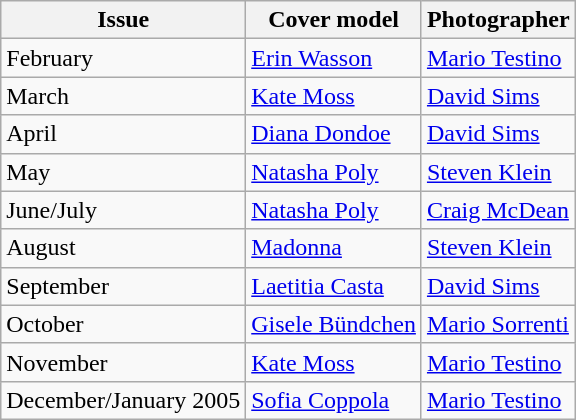<table class="sortable wikitable">
<tr>
<th>Issue</th>
<th>Cover model</th>
<th>Photographer</th>
</tr>
<tr>
<td>February</td>
<td><a href='#'>Erin Wasson</a></td>
<td><a href='#'>Mario Testino</a></td>
</tr>
<tr>
<td>March</td>
<td><a href='#'>Kate Moss</a></td>
<td><a href='#'>David Sims</a></td>
</tr>
<tr>
<td>April</td>
<td><a href='#'>Diana Dondoe</a></td>
<td><a href='#'>David Sims</a></td>
</tr>
<tr>
<td>May</td>
<td><a href='#'>Natasha Poly</a></td>
<td><a href='#'>Steven Klein</a></td>
</tr>
<tr>
<td>June/July</td>
<td><a href='#'>Natasha Poly</a></td>
<td><a href='#'>Craig McDean</a></td>
</tr>
<tr>
<td>August</td>
<td><a href='#'>Madonna</a></td>
<td><a href='#'>Steven Klein</a></td>
</tr>
<tr>
<td>September</td>
<td><a href='#'>Laetitia Casta</a></td>
<td><a href='#'>David Sims</a></td>
</tr>
<tr>
<td>October</td>
<td><a href='#'>Gisele Bündchen</a></td>
<td><a href='#'>Mario Sorrenti</a></td>
</tr>
<tr>
<td>November</td>
<td><a href='#'>Kate Moss</a></td>
<td><a href='#'>Mario Testino</a></td>
</tr>
<tr>
<td>December/January 2005</td>
<td><a href='#'>Sofia Coppola</a></td>
<td><a href='#'>Mario Testino</a></td>
</tr>
</table>
